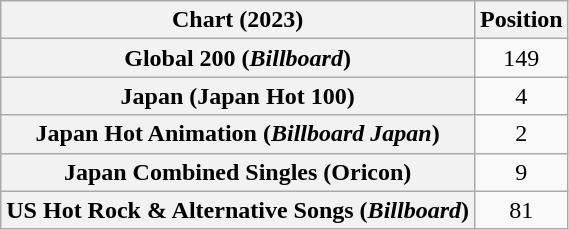<table class="wikitable sortable plainrowheaders" style="text-align:center">
<tr>
<th scope="col">Chart (2023)</th>
<th scope="col">Position</th>
</tr>
<tr>
<th scope="row">Global 200 (<em>Billboard</em>)</th>
<td>149</td>
</tr>
<tr>
<th scope="row">Japan (Japan Hot 100)</th>
<td>4</td>
</tr>
<tr>
<th scope="row">Japan Hot Animation (<em>Billboard Japan</em>)</th>
<td>2</td>
</tr>
<tr>
<th scope="row">Japan Combined Singles (Oricon)</th>
<td>9</td>
</tr>
<tr>
<th scope="row">US Hot Rock & Alternative Songs (<em>Billboard</em>)</th>
<td>81</td>
</tr>
</table>
